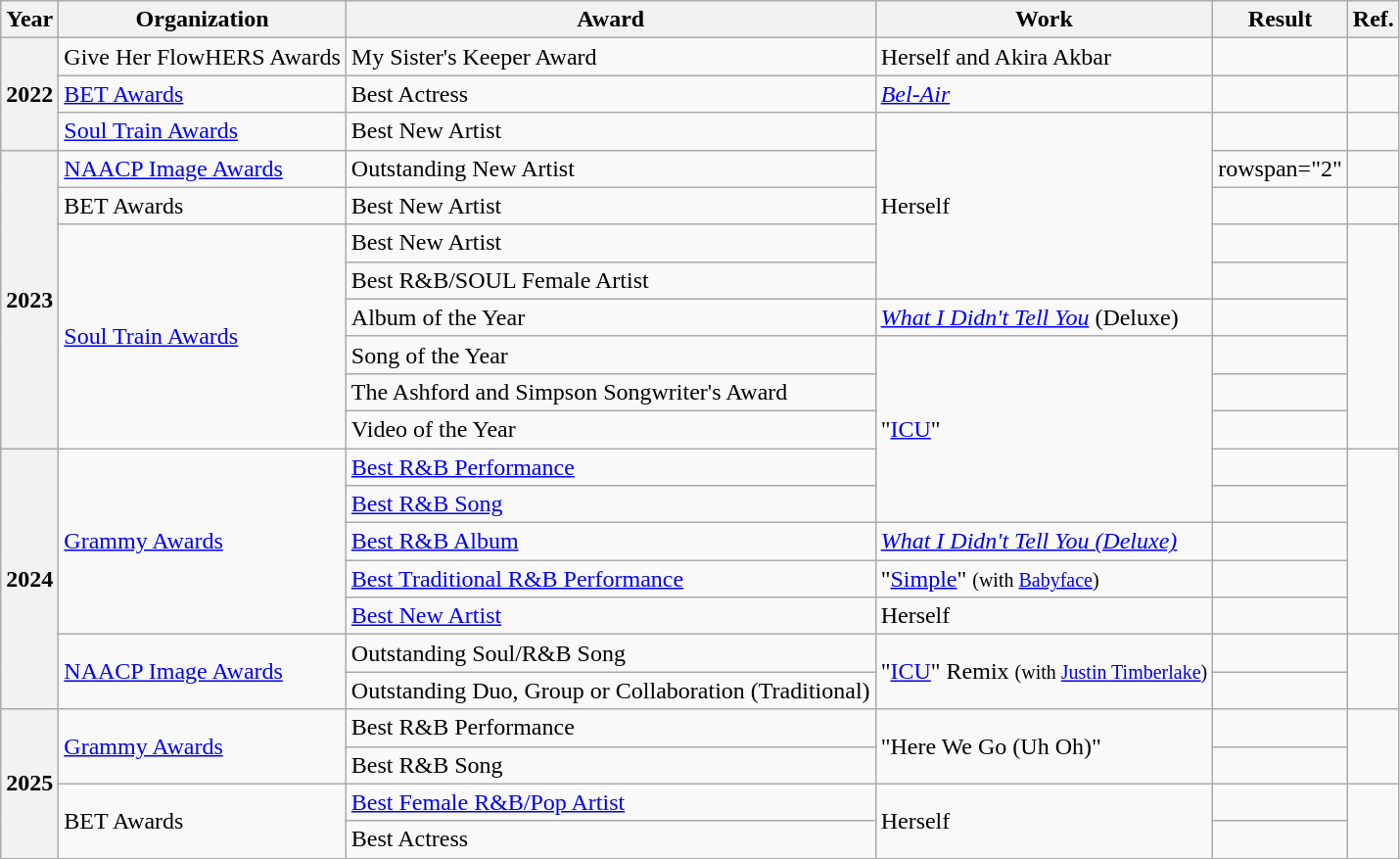<table class="wikitable plainrowheaders">
<tr>
<th>Year</th>
<th>Organization</th>
<th>Award</th>
<th>Work</th>
<th>Result</th>
<th>Ref.</th>
</tr>
<tr>
<th rowspan="3"><strong>2022</strong></th>
<td>Give Her FlowHERS Awards</td>
<td>My Sister's Keeper Award</td>
<td>Herself and Akira Akbar</td>
<td></td>
<td></td>
</tr>
<tr>
<td><a href='#'>BET Awards</a></td>
<td>Best Actress</td>
<td><em><a href='#'>Bel-Air</a></em></td>
<td></td>
<td></td>
</tr>
<tr>
<td><a href='#'>Soul Train Awards</a></td>
<td>Best New Artist</td>
<td rowspan="5">Herself</td>
<td></td>
<td></td>
</tr>
<tr>
<th rowspan="8">2023</th>
<td><a href='#'>NAACP Image Awards</a></td>
<td>Outstanding New Artist</td>
<td>rowspan="2" </td>
<td></td>
</tr>
<tr>
<td>BET Awards</td>
<td>Best New Artist</td>
<td></td>
</tr>
<tr>
<td rowspan="6"><a href='#'>Soul Train Awards</a></td>
<td>Best New Artist</td>
<td></td>
<td rowspan="6"></td>
</tr>
<tr>
<td>Best R&B/SOUL Female Artist</td>
<td></td>
</tr>
<tr>
<td>Album of the Year</td>
<td><em><a href='#'>What I Didn't Tell You</a></em> (Deluxe)</td>
<td></td>
</tr>
<tr>
<td>Song of the Year</td>
<td rowspan="5">"<a href='#'>ICU</a>"</td>
<td></td>
</tr>
<tr>
<td>The Ashford and Simpson Songwriter's Award</td>
<td></td>
</tr>
<tr>
<td>Video of the Year</td>
<td></td>
</tr>
<tr>
<th rowspan="7"><strong>2024</strong></th>
<td rowspan="5"><a href='#'>Grammy Awards</a></td>
<td><a href='#'>Best R&B Performance</a></td>
<td></td>
<td rowspan="5" style="text-align:center;"></td>
</tr>
<tr>
<td><a href='#'>Best R&B Song</a></td>
<td></td>
</tr>
<tr>
<td><a href='#'>Best R&B Album</a></td>
<td><em><a href='#'>What I Didn't Tell You (Deluxe)</a></em></td>
<td></td>
</tr>
<tr>
<td><a href='#'>Best Traditional R&B Performance</a></td>
<td>"<a href='#'>Simple</a>" <small>(with <a href='#'>Babyface</a>)</small></td>
<td></td>
</tr>
<tr>
<td><a href='#'>Best New Artist</a></td>
<td>Herself</td>
<td></td>
</tr>
<tr>
<td rowspan="2"><a href='#'>NAACP Image Awards</a></td>
<td>Outstanding Soul/R&B Song</td>
<td rowspan="2">"<a href='#'>ICU</a>" Remix <small>(with <a href='#'>Justin Timberlake</a>)</small></td>
<td></td>
<td rowspan="2" style="text-align:center;"></td>
</tr>
<tr>
<td>Outstanding Duo, Group or Collaboration (Traditional)</td>
<td></td>
</tr>
<tr>
<th rowspan="4"><strong>2025</strong></th>
<td rowspan="2"><a href='#'>Grammy Awards</a></td>
<td>Best R&B Performance</td>
<td rowspan="2">"Here We Go (Uh Oh)"</td>
<td></td>
<td rowspan="2" style="text-align:Center;"></td>
</tr>
<tr>
<td>Best R&B Song</td>
<td></td>
</tr>
<tr>
<td rowspan="2">BET Awards</td>
<td><a href='#'>Best Female R&B/Pop Artist</a></td>
<td rowspan="2">Herself</td>
<td></td>
<td rowspan="2" style="text-align: center;"></td>
</tr>
<tr>
<td>Best Actress</td>
<td></td>
</tr>
</table>
